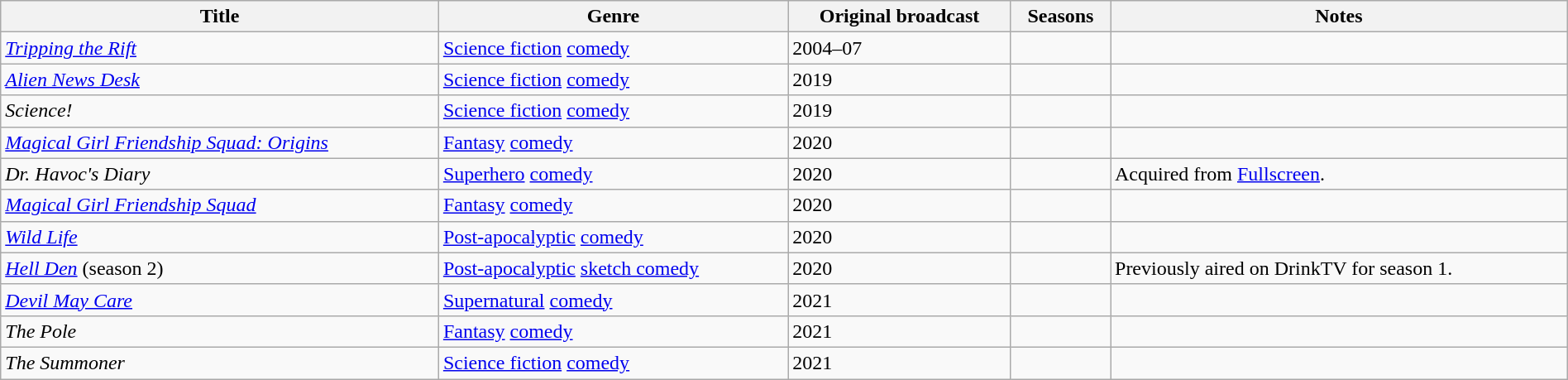<table class="wikitable sortable" style="width:100%;">
<tr>
<th>Title</th>
<th>Genre</th>
<th>Original broadcast</th>
<th>Seasons</th>
<th>Notes</th>
</tr>
<tr>
<td><em><a href='#'>Tripping the Rift</a></em></td>
<td><a href='#'>Science fiction</a> <a href='#'>comedy</a></td>
<td>2004–07</td>
<td></td>
<td></td>
</tr>
<tr>
<td><em><a href='#'>Alien News Desk</a></em></td>
<td><a href='#'>Science fiction</a> <a href='#'>comedy</a></td>
<td>2019</td>
<td></td>
<td></td>
</tr>
<tr>
<td><em>Science!</em></td>
<td><a href='#'>Science fiction</a> <a href='#'>comedy</a></td>
<td>2019</td>
<td></td>
<td></td>
</tr>
<tr>
<td><em><a href='#'>Magical Girl Friendship Squad: Origins</a></em></td>
<td><a href='#'>Fantasy</a> <a href='#'>comedy</a></td>
<td>2020</td>
<td></td>
<td></td>
</tr>
<tr>
<td><em>Dr. Havoc's Diary</em></td>
<td><a href='#'>Superhero</a> <a href='#'>comedy</a></td>
<td>2020</td>
<td></td>
<td>Acquired from <a href='#'>Fullscreen</a>.</td>
</tr>
<tr>
<td><em><a href='#'>Magical Girl Friendship Squad</a></em></td>
<td><a href='#'>Fantasy</a> <a href='#'>comedy</a></td>
<td>2020</td>
<td></td>
<td></td>
</tr>
<tr>
<td><em><a href='#'>Wild Life</a></em></td>
<td><a href='#'>Post-apocalyptic</a> <a href='#'>comedy</a></td>
<td>2020</td>
<td></td>
<td></td>
</tr>
<tr>
<td><em><a href='#'>Hell Den</a></em> (season 2)</td>
<td><a href='#'>Post-apocalyptic</a> <a href='#'>sketch comedy</a></td>
<td>2020</td>
<td></td>
<td>Previously aired on DrinkTV for season 1.</td>
</tr>
<tr>
<td><em><a href='#'>Devil May Care</a></em></td>
<td><a href='#'>Supernatural</a> <a href='#'>comedy</a></td>
<td>2021</td>
<td></td>
<td></td>
</tr>
<tr>
<td><em>The Pole</em></td>
<td><a href='#'>Fantasy</a> <a href='#'>comedy</a></td>
<td>2021</td>
<td></td>
<td></td>
</tr>
<tr>
<td><em>The Summoner</em></td>
<td><a href='#'>Science fiction</a> <a href='#'>comedy</a></td>
<td>2021</td>
<td></td>
<td></td>
</tr>
</table>
